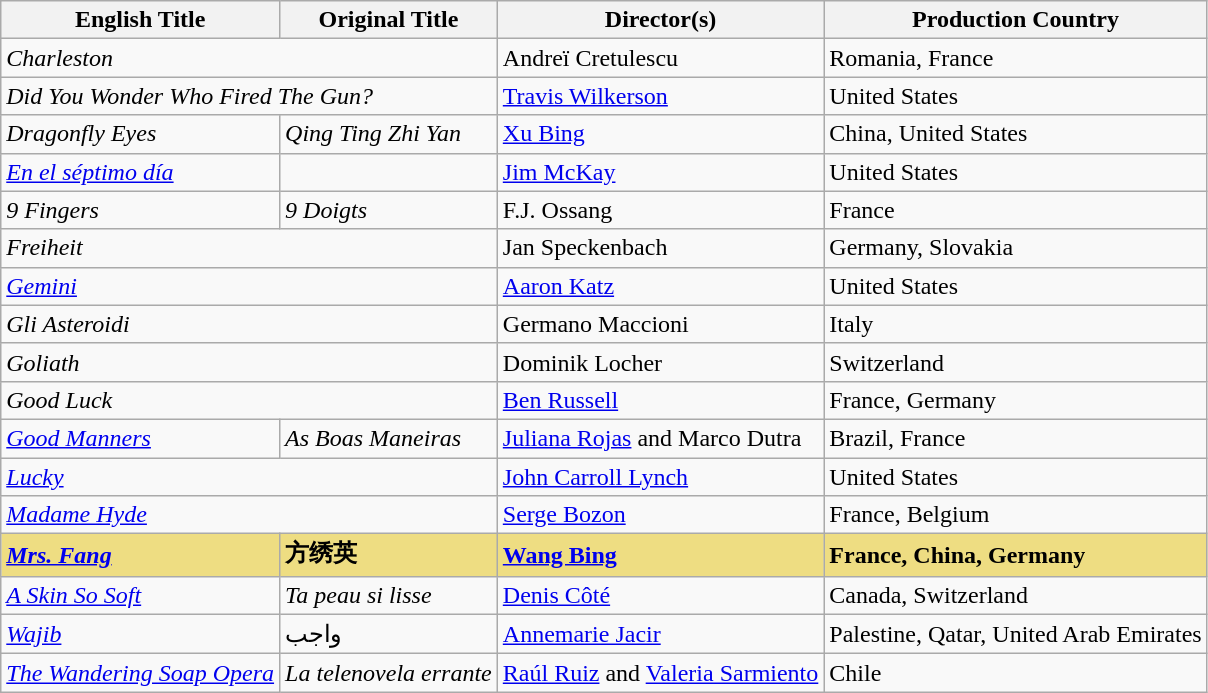<table class="wikitable">
<tr>
<th>English Title</th>
<th>Original Title</th>
<th>Director(s)</th>
<th>Production Country</th>
</tr>
<tr>
<td colspan="2"><em>Charleston</em></td>
<td>Andreï Cretulescu</td>
<td>Romania, France</td>
</tr>
<tr>
<td colspan="2"><em>Did You Wonder Who Fired The Gun?</em></td>
<td><a href='#'>Travis Wilkerson</a></td>
<td>United States</td>
</tr>
<tr>
<td><em>Dragonfly Eyes</em></td>
<td><em>Qing Ting Zhi Yan</em></td>
<td><a href='#'>Xu Bing</a></td>
<td>China, United States</td>
</tr>
<tr>
<td><em><a href='#'>En el séptimo día</a></em></td>
<td></td>
<td><a href='#'>Jim McKay</a></td>
<td>United States</td>
</tr>
<tr>
<td><em>9 Fingers</em></td>
<td><em>9 Doigts</em></td>
<td>F.J. Ossang</td>
<td>France</td>
</tr>
<tr>
<td colspan="2"><em>Freiheit</em></td>
<td>Jan Speckenbach</td>
<td>Germany, Slovakia</td>
</tr>
<tr>
<td colspan="2"><em><a href='#'>Gemini</a></em></td>
<td><a href='#'>Aaron Katz</a></td>
<td>United States</td>
</tr>
<tr>
<td colspan="2"><em>Gli Asteroidi</em></td>
<td>Germano Maccioni</td>
<td>Italy</td>
</tr>
<tr>
<td colspan="2"><em>Goliath</em></td>
<td>Dominik Locher</td>
<td>Switzerland</td>
</tr>
<tr>
<td colspan="2"><em>Good Luck</em></td>
<td><a href='#'>Ben Russell</a></td>
<td>France, Germany</td>
</tr>
<tr>
<td><em><a href='#'>Good Manners</a></em></td>
<td><em>As Boas Maneiras</em></td>
<td><a href='#'>Juliana Rojas</a> and Marco Dutra</td>
<td>Brazil, France</td>
</tr>
<tr>
<td colspan="2"><em><a href='#'>Lucky</a></em></td>
<td><a href='#'>John Carroll Lynch</a></td>
<td>United States</td>
</tr>
<tr>
<td colspan="2"><em><a href='#'>Madame Hyde</a></em></td>
<td><a href='#'>Serge Bozon</a></td>
<td>France, Belgium</td>
</tr>
<tr style="background:#eedd82">
<td><em><a href='#'><strong>Mrs. Fang</strong></a></em></td>
<td><strong>方绣英</strong></td>
<td><a href='#'><strong>Wang Bing</strong></a></td>
<td><strong>France, China, Germany</strong></td>
</tr>
<tr>
<td><em><a href='#'>A Skin So Soft</a></em></td>
<td><em>Ta peau si lisse</em></td>
<td><a href='#'>Denis Côté</a></td>
<td>Canada, Switzerland</td>
</tr>
<tr>
<td><em><a href='#'>Wajib</a></em></td>
<td>واجب</td>
<td><a href='#'>Annemarie Jacir</a></td>
<td>Palestine, Qatar, United Arab Emirates</td>
</tr>
<tr>
<td><em><a href='#'>The Wandering Soap Opera</a></em></td>
<td><em>La telenovela errante</em></td>
<td><a href='#'>Raúl Ruiz</a> and <a href='#'>Valeria Sarmiento</a></td>
<td>Chile</td>
</tr>
</table>
